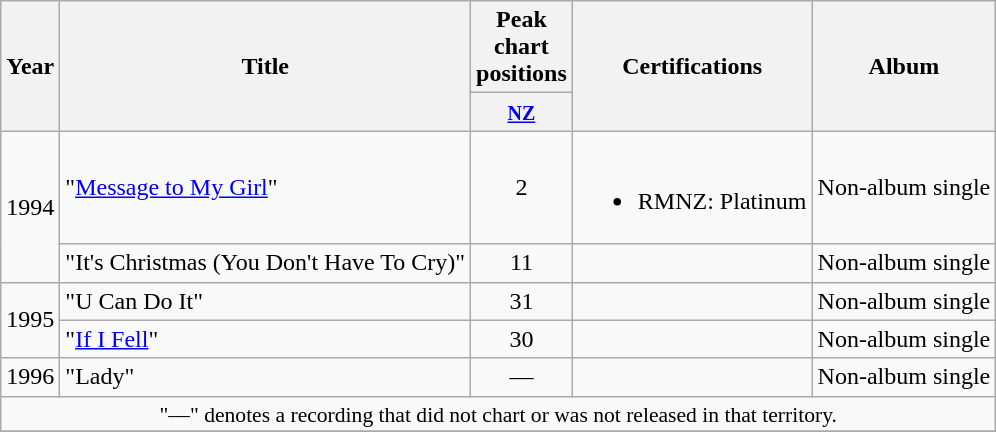<table class="wikitable plainrowheaders">
<tr>
<th rowspan="2"  width="1em">Year</th>
<th rowspan="2">Title</th>
<th width="3em">Peak chart positions</th>
<th rowspan="2">Certifications</th>
<th rowspan="2">Album</th>
</tr>
<tr>
<th><small><a href='#'>NZ</a></small><br></th>
</tr>
<tr>
<td rowspan="2">1994</td>
<td>"<a href='#'>Message to My Girl</a>"</td>
<td align="center">2</td>
<td><br><ul><li>RMNZ: Platinum</li></ul></td>
<td>Non-album single</td>
</tr>
<tr>
<td>"It's Christmas (You Don't Have To Cry)"</td>
<td align="center">11</td>
<td></td>
<td>Non-album single</td>
</tr>
<tr>
<td rowspan="2">1995</td>
<td>"U Can Do It"</td>
<td align="center">31</td>
<td></td>
<td>Non-album single</td>
</tr>
<tr>
<td>"<a href='#'>If I Fell</a>"</td>
<td align="center">30</td>
<td></td>
<td>Non-album single</td>
</tr>
<tr>
<td>1996</td>
<td>"Lady"</td>
<td align="center">—</td>
<td></td>
<td>Non-album single</td>
</tr>
<tr>
<td colspan="5" style="font-size:90%" align="center">"—" denotes a recording that did not chart or was not released in that territory.</td>
</tr>
<tr>
</tr>
</table>
